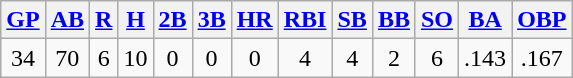<table class="wikitable">
<tr>
<th><a href='#'>GP</a></th>
<th><a href='#'>AB</a></th>
<th><a href='#'>R</a></th>
<th><a href='#'>H</a></th>
<th><a href='#'>2B</a></th>
<th><a href='#'>3B</a></th>
<th><a href='#'>HR</a></th>
<th><a href='#'>RBI</a></th>
<th><a href='#'>SB</a></th>
<th><a href='#'>BB</a></th>
<th><a href='#'>SO</a></th>
<th><a href='#'>BA</a></th>
<th><a href='#'>OBP</a></th>
</tr>
<tr align=center>
<td>34</td>
<td>70</td>
<td>6</td>
<td>10</td>
<td>0</td>
<td>0</td>
<td>0</td>
<td>4</td>
<td>4</td>
<td>2</td>
<td>6</td>
<td>.143</td>
<td>.167</td>
</tr>
</table>
